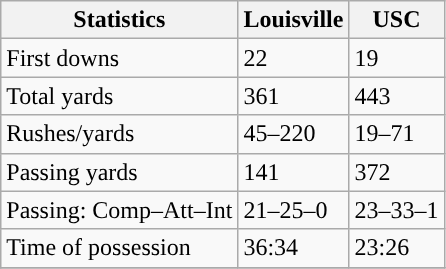<table class="wikitable" style="float: left;">
<tr>
<th>Statistics</th>
<th>Louisville</th>
<th>USC</th>
</tr>
<tr>
<td>First downs</td>
<td>22</td>
<td>19</td>
</tr>
<tr>
<td>Total yards</td>
<td>361</td>
<td>443</td>
</tr>
<tr>
<td>Rushes/yards</td>
<td>45–220</td>
<td>19–71</td>
</tr>
<tr>
<td>Passing yards</td>
<td>141</td>
<td>372</td>
</tr>
<tr>
<td>Passing: Comp–Att–Int</td>
<td>21–25–0</td>
<td>23–33–1</td>
</tr>
<tr>
<td>Time of possession</td>
<td>36:34</td>
<td>23:26</td>
</tr>
<tr>
</tr>
</table>
